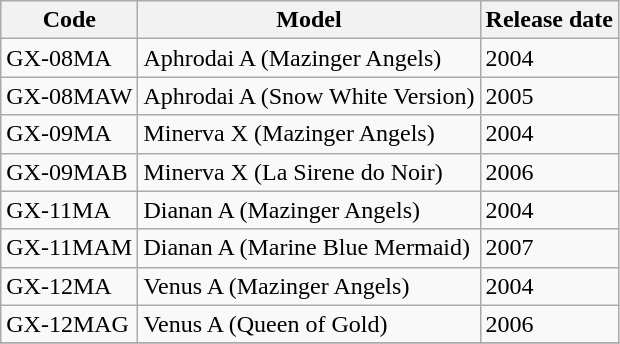<table class="wikitable">
<tr>
<th>Code</th>
<th>Model</th>
<th>Release date</th>
</tr>
<tr>
<td>GX-08MA</td>
<td>Aphrodai A (Mazinger Angels)</td>
<td>2004</td>
</tr>
<tr>
<td>GX-08MAW</td>
<td>Aphrodai A (Snow White Version)</td>
<td>2005</td>
</tr>
<tr>
<td>GX-09MA</td>
<td>Minerva X (Mazinger Angels)</td>
<td>2004</td>
</tr>
<tr>
<td>GX-09MAB</td>
<td>Minerva X (La Sirene do Noir)</td>
<td>2006</td>
</tr>
<tr>
<td>GX-11MA</td>
<td>Dianan A (Mazinger Angels)</td>
<td>2004</td>
</tr>
<tr>
<td>GX-11MAM</td>
<td>Dianan A (Marine Blue Mermaid)</td>
<td>2007</td>
</tr>
<tr>
<td>GX-12MA</td>
<td>Venus A (Mazinger Angels)</td>
<td>2004</td>
</tr>
<tr>
<td>GX-12MAG</td>
<td>Venus A (Queen of Gold)</td>
<td>2006</td>
</tr>
<tr>
</tr>
</table>
